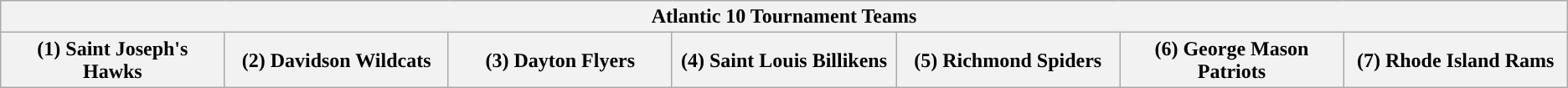<table class="wikitable">
<tr>
<th colspan=7>Atlantic 10 Tournament Teams</th>
</tr>
<tr>
<th style="width: 14%; ">(1) Saint Joseph's Hawks</th>
<th style="width: 14%; ">(2) Davidson Wildcats</th>
<th style="width: 14%; ">(3) Dayton Flyers</th>
<th style="width: 14%; ">(4) Saint Louis Billikens</th>
<th style="width: 14%; ">(5) Richmond Spiders</th>
<th style="width: 14%; ">(6) George Mason Patriots</th>
<th style="width: 14%; ">(7) Rhode Island Rams</th>
</tr>
</table>
